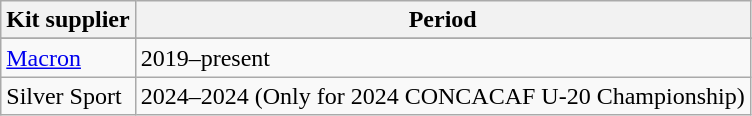<table class="wikitable">
<tr>
<th>Kit supplier</th>
<th>Period</th>
</tr>
<tr>
</tr>
<tr>
<td> <a href='#'>Macron</a></td>
<td>2019–present</td>
</tr>
<tr>
<td> Silver Sport</td>
<td>2024–2024 (Only for 2024 CONCACAF U-20 Championship)</td>
</tr>
</table>
